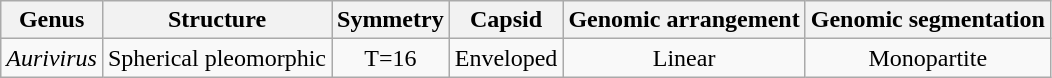<table class="wikitable sortable" style="text-align:center">
<tr>
<th>Genus</th>
<th>Structure</th>
<th>Symmetry</th>
<th>Capsid</th>
<th>Genomic arrangement</th>
<th>Genomic segmentation</th>
</tr>
<tr>
<td><em>Aurivirus</em></td>
<td>Spherical pleomorphic</td>
<td>T=16</td>
<td>Enveloped</td>
<td>Linear</td>
<td>Monopartite</td>
</tr>
</table>
